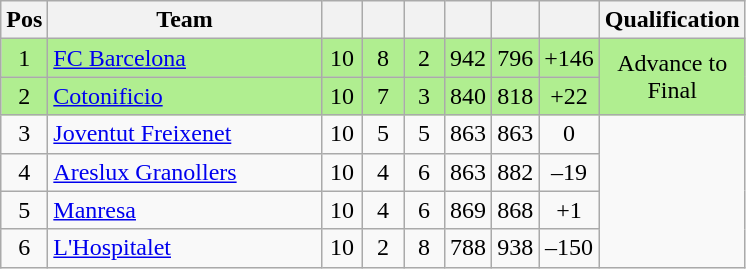<table class="wikitable" style="text-align:center;">
<tr>
<th width=20>Pos</th>
<th width=175>Team</th>
<th width=20></th>
<th width=20></th>
<th width=20></th>
<th width=20></th>
<th width=20></th>
<th width=20></th>
<th width=20>Qualification</th>
</tr>
<tr style="background: #B0EE90">
<td>1</td>
<td align=left><a href='#'>FC Barcelona</a></td>
<td>10</td>
<td>8</td>
<td>2</td>
<td>942</td>
<td>796</td>
<td>+146</td>
<td rowspan=2>Advance to Final</td>
</tr>
<tr style="background: #B0EE90">
<td>2</td>
<td align=left><a href='#'>Cotonificio</a></td>
<td>10</td>
<td>7</td>
<td>3</td>
<td>840</td>
<td>818</td>
<td>+22</td>
</tr>
<tr>
<td>3</td>
<td align=left><a href='#'>Joventut Freixenet</a></td>
<td>10</td>
<td>5</td>
<td>5</td>
<td>863</td>
<td>863</td>
<td>0</td>
</tr>
<tr>
<td>4</td>
<td align=left><a href='#'>Areslux Granollers</a></td>
<td>10</td>
<td>4</td>
<td>6</td>
<td>863</td>
<td>882</td>
<td>–19</td>
</tr>
<tr>
<td>5</td>
<td align=left><a href='#'>Manresa</a></td>
<td>10</td>
<td>4</td>
<td>6</td>
<td>869</td>
<td>868</td>
<td>+1</td>
</tr>
<tr>
<td>6</td>
<td align=left><a href='#'>L'Hospitalet</a></td>
<td>10</td>
<td>2</td>
<td>8</td>
<td>788</td>
<td>938</td>
<td>–150</td>
</tr>
</table>
